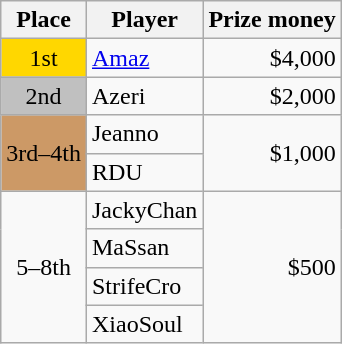<table class="wikitable" style="text-align:left">
<tr>
<th>Place</th>
<th>Player</th>
<th>Prize money</th>
</tr>
<tr>
<td style="text-align:center; background:gold;">1st</td>
<td> <a href='#'>Amaz</a></td>
<td style="text-align:right">$4,000</td>
</tr>
<tr>
<td style="text-align:center; background:silver;">2nd</td>
<td> Azeri</td>
<td style="text-align:right">$2,000</td>
</tr>
<tr>
<td style="text-align:center; background:#c96;" rowspan="2">3rd–4th</td>
<td> Jeanno</td>
<td style="text-align:right" rowspan="2">$1,000</td>
</tr>
<tr>
<td> RDU</td>
</tr>
<tr>
<td style="text-align:center" rowspan="4">5–8th</td>
<td> JackyChan</td>
<td style="text-align:right" rowspan="4">$500</td>
</tr>
<tr>
<td> MaSsan</td>
</tr>
<tr>
<td> StrifeCro</td>
</tr>
<tr>
<td> XiaoSoul</td>
</tr>
</table>
